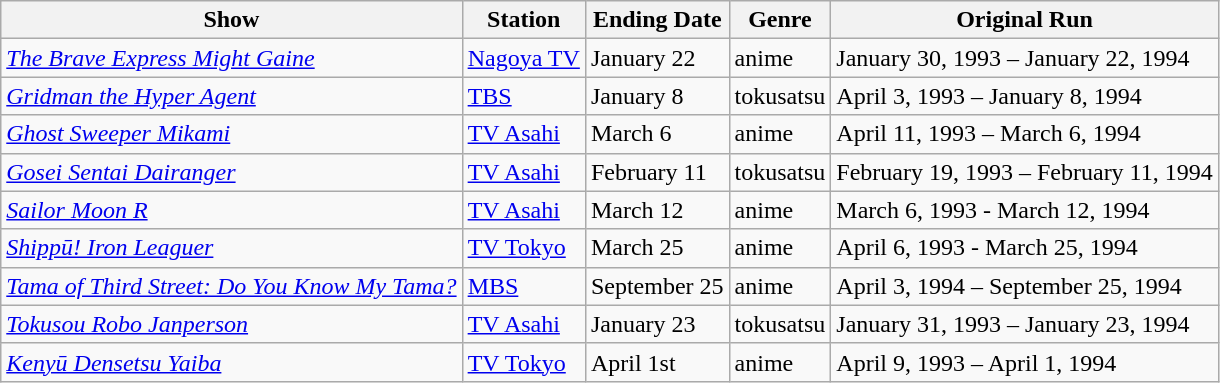<table class="wikitable sortable">
<tr>
<th>Show</th>
<th>Station</th>
<th>Ending Date</th>
<th>Genre</th>
<th>Original Run</th>
</tr>
<tr>
<td><em><a href='#'>The Brave Express Might Gaine</a></em></td>
<td><a href='#'>Nagoya TV</a></td>
<td>January 22</td>
<td>anime</td>
<td>January 30, 1993 – January 22, 1994</td>
</tr>
<tr>
<td><em><a href='#'>Gridman the Hyper Agent</a></em></td>
<td><a href='#'>TBS</a></td>
<td>January 8</td>
<td>tokusatsu</td>
<td>April 3, 1993 – January 8, 1994</td>
</tr>
<tr>
<td><em><a href='#'>Ghost Sweeper Mikami</a></em></td>
<td><a href='#'>TV Asahi</a></td>
<td>March 6</td>
<td>anime</td>
<td>April 11, 1993 – March 6, 1994</td>
</tr>
<tr>
<td><em><a href='#'>Gosei Sentai Dairanger</a></em></td>
<td><a href='#'>TV Asahi</a></td>
<td>February 11</td>
<td>tokusatsu</td>
<td>February 19, 1993 – February 11, 1994</td>
</tr>
<tr>
<td><em><a href='#'>Sailor Moon R</a></em></td>
<td><a href='#'>TV Asahi</a></td>
<td>March 12</td>
<td>anime</td>
<td>March 6, 1993 - March 12, 1994</td>
</tr>
<tr>
<td><em><a href='#'>Shippū! Iron Leaguer</a></em></td>
<td><a href='#'>TV Tokyo</a></td>
<td>March 25</td>
<td>anime</td>
<td>April 6, 1993 - March 25, 1994</td>
</tr>
<tr>
<td><em><a href='#'>Tama of Third Street: Do You Know My Tama?</a></em></td>
<td><a href='#'>MBS</a></td>
<td>September 25</td>
<td>anime</td>
<td>April 3, 1994 – September 25, 1994</td>
</tr>
<tr>
<td><em><a href='#'>Tokusou Robo Janperson</a></em></td>
<td><a href='#'>TV Asahi</a></td>
<td>January 23</td>
<td>tokusatsu</td>
<td>January 31, 1993 – January 23, 1994</td>
</tr>
<tr>
<td><em><a href='#'>Kenyū Densetsu Yaiba</a></em></td>
<td><a href='#'>TV Tokyo</a></td>
<td>April 1st</td>
<td>anime</td>
<td>April 9, 1993 – April 1, 1994</td>
</tr>
</table>
